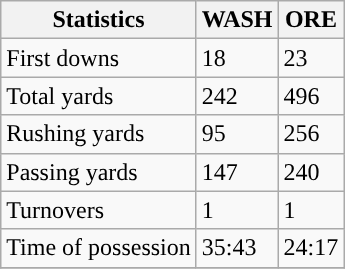<table class="wikitable" style="float: left;">
<tr>
<th>Statistics</th>
<th>WASH</th>
<th>ORE</th>
</tr>
<tr>
<td>First downs</td>
<td>18</td>
<td>23</td>
</tr>
<tr>
<td>Total yards</td>
<td>242</td>
<td>496</td>
</tr>
<tr>
<td>Rushing yards</td>
<td>95</td>
<td>256</td>
</tr>
<tr>
<td>Passing yards</td>
<td>147</td>
<td>240</td>
</tr>
<tr>
<td>Turnovers</td>
<td>1</td>
<td>1</td>
</tr>
<tr>
<td>Time of possession</td>
<td>35:43</td>
<td>24:17</td>
</tr>
<tr>
</tr>
</table>
